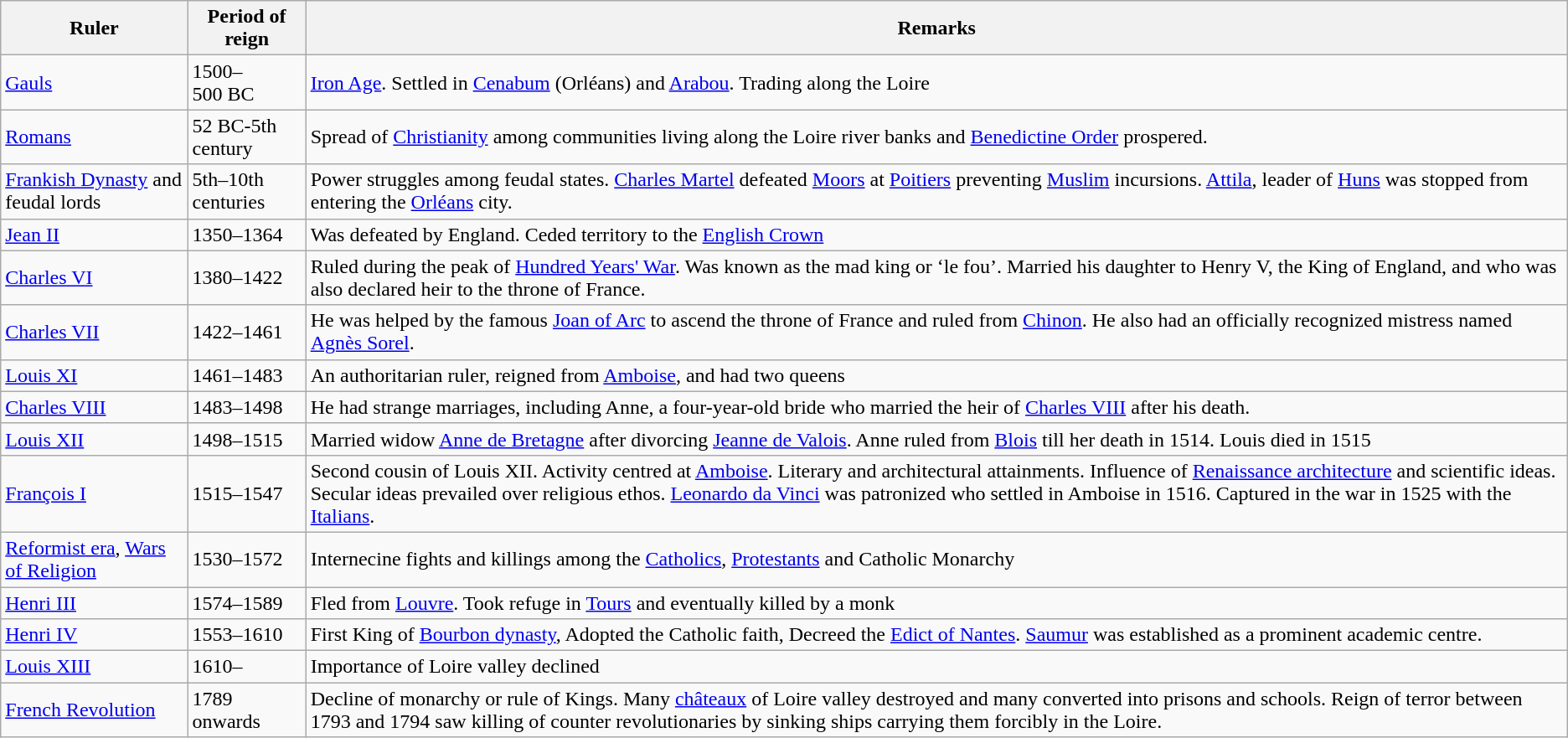<table class="wikitable">
<tr>
<th>Ruler</th>
<th>Period of reign</th>
<th>Remarks</th>
</tr>
<tr>
<td><a href='#'>Gauls</a></td>
<td>1500–500 BC</td>
<td><a href='#'>Iron Age</a>. Settled in <a href='#'>Cenabum</a> (Orléans) and <a href='#'>Arabou</a>. Trading along the Loire</td>
</tr>
<tr>
<td><a href='#'>Romans</a></td>
<td>52 BC-5th century</td>
<td>Spread of <a href='#'>Christianity</a> among communities living along the Loire river banks and <a href='#'>Benedictine Order</a> prospered.</td>
</tr>
<tr>
<td><a href='#'>Frankish Dynasty</a> and feudal lords</td>
<td>5th–10th centuries</td>
<td>Power struggles among feudal states. <a href='#'>Charles Martel</a> defeated <a href='#'>Moors</a> at <a href='#'>Poitiers</a> preventing <a href='#'>Muslim</a> incursions. <a href='#'>Attila</a>, leader of <a href='#'>Huns</a> was stopped from entering the <a href='#'>Orléans</a> city.</td>
</tr>
<tr>
<td><a href='#'>Jean II</a></td>
<td>1350–1364</td>
<td>Was defeated by England. Ceded territory to the <a href='#'>English Crown</a></td>
</tr>
<tr>
<td><a href='#'>Charles VI</a></td>
<td>1380–1422</td>
<td>Ruled during the peak of <a href='#'>Hundred Years' War</a>. Was known as the mad king or ‘le fou’. Married his daughter to Henry V, the King of England, and who was also declared heir to the throne of France.</td>
</tr>
<tr>
<td><a href='#'>Charles VII</a></td>
<td>1422–1461</td>
<td>He was helped by the famous <a href='#'>Joan of Arc</a> to ascend the throne of France and ruled from <a href='#'>Chinon</a>. He also had an officially recognized mistress named <a href='#'>Agnès Sorel</a>.</td>
</tr>
<tr>
<td><a href='#'>Louis XI</a></td>
<td>1461–1483</td>
<td>An authoritarian ruler, reigned from <a href='#'>Amboise</a>, and had two queens</td>
</tr>
<tr>
<td><a href='#'>Charles VIII</a></td>
<td>1483–1498</td>
<td>He had strange marriages, including Anne, a four-year-old bride who married the heir of <a href='#'>Charles VIII</a> after his death.</td>
</tr>
<tr>
<td><a href='#'>Louis XII</a></td>
<td>1498–1515</td>
<td>Married widow <a href='#'>Anne de Bretagne</a> after divorcing <a href='#'>Jeanne de Valois</a>. Anne ruled from <a href='#'>Blois</a> till her death in 1514. Louis died in 1515</td>
</tr>
<tr>
<td><a href='#'>François I</a></td>
<td>1515–1547</td>
<td>Second cousin of Louis XII. Activity centred at <a href='#'>Amboise</a>. Literary and architectural attainments. Influence of <a href='#'>Renaissance architecture</a> and scientific ideas. Secular ideas prevailed over religious ethos. <a href='#'>Leonardo da Vinci</a> was patronized who settled in Amboise in 1516. Captured in the war in 1525 with the <a href='#'>Italians</a>.</td>
</tr>
<tr>
<td><a href='#'>Reformist era</a>, <a href='#'>Wars of Religion</a></td>
<td>1530–1572</td>
<td>Internecine fights and killings among the <a href='#'>Catholics</a>, <a href='#'>Protestants</a> and Catholic Monarchy</td>
</tr>
<tr>
<td><a href='#'>Henri III</a></td>
<td>1574–1589</td>
<td>Fled from <a href='#'>Louvre</a>. Took refuge in <a href='#'>Tours</a> and eventually killed by a monk</td>
</tr>
<tr>
<td><a href='#'>Henri IV</a></td>
<td>1553–1610</td>
<td>First King of <a href='#'>Bourbon dynasty</a>, Adopted the Catholic faith, Decreed the <a href='#'>Edict of Nantes</a>. <a href='#'>Saumur</a> was established as a prominent academic centre.</td>
</tr>
<tr>
<td><a href='#'>Louis XIII</a></td>
<td>1610–</td>
<td>Importance of Loire valley declined</td>
</tr>
<tr>
<td><a href='#'>French Revolution</a></td>
<td>1789 onwards</td>
<td>Decline of monarchy or rule of Kings. Many <a href='#'>châteaux</a> of Loire valley destroyed and many converted into prisons and schools. Reign of terror between 1793 and 1794 saw killing of counter revolutionaries by sinking ships carrying them forcibly in the Loire.</td>
</tr>
</table>
